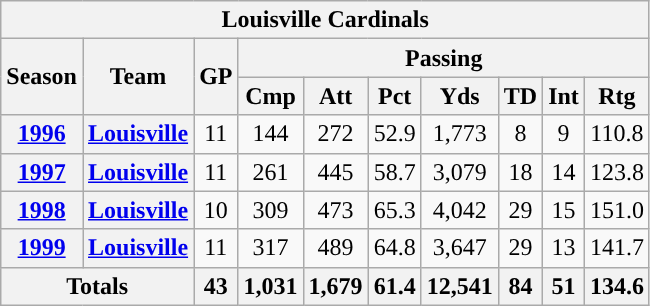<table class="wikitable" style="text-align:center;">
<tr>
<th colspan="10">Louisville Cardinals</th>
</tr>
<tr>
<th rowspan="2">Season</th>
<th rowspan="2">Team</th>
<th rowspan="2">GP</th>
<th colspan="7">Passing</th>
</tr>
<tr>
<th>Cmp</th>
<th>Att</th>
<th>Pct</th>
<th>Yds</th>
<th>TD</th>
<th>Int</th>
<th>Rtg</th>
</tr>
<tr>
<th><a href='#'>1996</a></th>
<th><a href='#'>Louisville</a></th>
<td>11</td>
<td>144</td>
<td>272</td>
<td>52.9</td>
<td>1,773</td>
<td>8</td>
<td>9</td>
<td>110.8</td>
</tr>
<tr>
<th><a href='#'>1997</a></th>
<th><a href='#'>Louisville</a></th>
<td>11</td>
<td>261</td>
<td>445</td>
<td>58.7</td>
<td>3,079</td>
<td>18</td>
<td>14</td>
<td>123.8</td>
</tr>
<tr>
<th><a href='#'>1998</a></th>
<th><a href='#'>Louisville</a></th>
<td>10</td>
<td>309</td>
<td>473</td>
<td>65.3</td>
<td>4,042</td>
<td>29</td>
<td>15</td>
<td>151.0</td>
</tr>
<tr>
<th><a href='#'>1999</a></th>
<th><a href='#'>Louisville</a></th>
<td>11</td>
<td>317</td>
<td>489</td>
<td>64.8</td>
<td>3,647</td>
<td>29</td>
<td>13</td>
<td>141.7</td>
</tr>
<tr>
<th colspan="2">Totals</th>
<th>43</th>
<th>1,031</th>
<th>1,679</th>
<th>61.4</th>
<th>12,541</th>
<th>84</th>
<th>51</th>
<th>134.6</th>
</tr>
</table>
